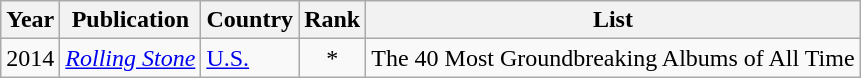<table class="wikitable">
<tr>
<th>Year</th>
<th>Publication</th>
<th>Country</th>
<th>Rank</th>
<th>List</th>
</tr>
<tr>
<td>2014</td>
<td><em><a href='#'>Rolling Stone</a></em></td>
<td><a href='#'>U.S.</a></td>
<td style="text-align:center;">*</td>
<td>The 40 Most Groundbreaking Albums of All Time</td>
</tr>
</table>
